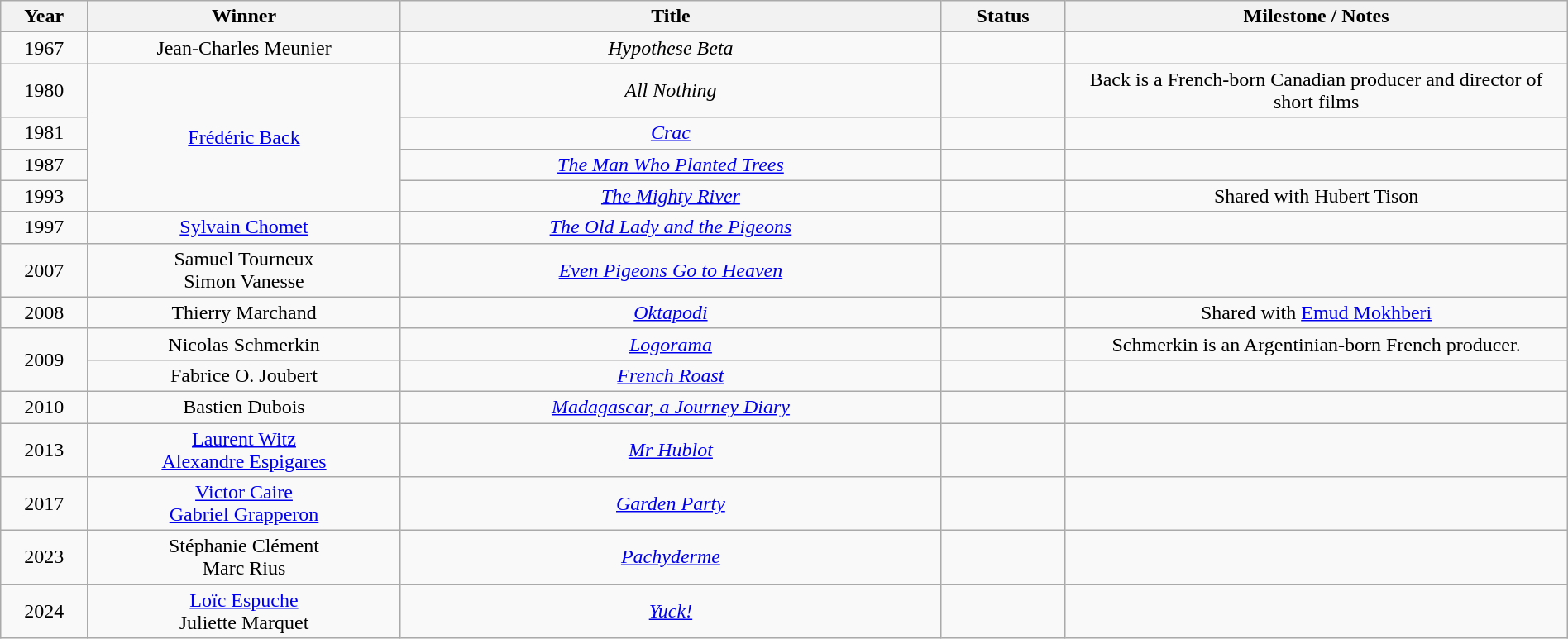<table class="wikitable" style="text-align: center" width="100%" cellpadding="5">
<tr>
<th width="50">Year</th>
<th width="200">Winner</th>
<th width="350">Title</th>
<th width="75">Status</th>
<th width="325">Milestone / Notes</th>
</tr>
<tr>
<td>1967</td>
<td>Jean-Charles Meunier</td>
<td><em>Hypothese Beta</em></td>
<td></td>
<td></td>
</tr>
<tr>
<td>1980</td>
<td rowspan="4"><a href='#'>Frédéric Back</a></td>
<td><em>All Nothing</em></td>
<td></td>
<td>Back is a French-born Canadian producer and director of short films</td>
</tr>
<tr>
<td>1981</td>
<td><em><a href='#'>Crac</a></em></td>
<td></td>
<td></td>
</tr>
<tr>
<td>1987</td>
<td><a href='#'><em>The Man Who Planted Trees</em></a></td>
<td></td>
<td></td>
</tr>
<tr>
<td>1993</td>
<td><em><a href='#'>The Mighty River</a></em></td>
<td></td>
<td>Shared with Hubert Tison</td>
</tr>
<tr>
<td align="center">1997</td>
<td><a href='#'>Sylvain Chomet</a></td>
<td><em><a href='#'>The Old Lady and the Pigeons</a></em></td>
<td></td>
<td></td>
</tr>
<tr>
<td>2007</td>
<td>Samuel Tourneux<br>Simon Vanesse</td>
<td><em><a href='#'>Even Pigeons Go to Heaven</a></em></td>
<td></td>
<td></td>
</tr>
<tr>
<td align="center">2008</td>
<td>Thierry Marchand</td>
<td><em><a href='#'>Oktapodi</a></em></td>
<td></td>
<td>Shared with <a href='#'>Emud Mokhberi</a></td>
</tr>
<tr>
<td align="center" rowspan="2">2009</td>
<td>Nicolas Schmerkin</td>
<td><em><a href='#'>Logorama</a></em></td>
<td></td>
<td>Schmerkin is an Argentinian-born French producer.</td>
</tr>
<tr>
<td>Fabrice O. Joubert</td>
<td><em><a href='#'>French Roast</a></em></td>
<td></td>
<td></td>
</tr>
<tr>
<td align=center>2010</td>
<td>Bastien Dubois</td>
<td><em><a href='#'>Madagascar, a Journey Diary</a></em></td>
<td></td>
<td></td>
</tr>
<tr>
<td align=center>2013</td>
<td><a href='#'>Laurent Witz</a><br><a href='#'>Alexandre Espigares</a></td>
<td><em><a href='#'>Mr Hublot</a></em></td>
<td></td>
<td></td>
</tr>
<tr>
<td align=center>2017</td>
<td><a href='#'>Victor Caire</a><br><a href='#'>Gabriel Grapperon</a></td>
<td><em><a href='#'>Garden Party</a></em></td>
<td></td>
<td></td>
</tr>
<tr>
<td>2023</td>
<td>Stéphanie Clément<br>Marc Rius</td>
<td><em><a href='#'>Pachyderme</a></em></td>
<td></td>
<td></td>
</tr>
<tr>
<td>2024</td>
<td><a href='#'>Loïc Espuche</a><br>Juliette Marquet</td>
<td><em><a href='#'>Yuck!</a></em></td>
<td></td>
<td></td>
</tr>
</table>
